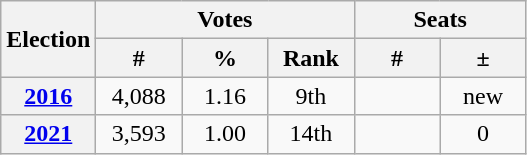<table class="wikitable" style="text-align:center">
<tr>
<th rowspan="2">Election</th>
<th colspan="3">Votes</th>
<th colspan="2">Seats</th>
</tr>
<tr>
<th style="width:50px">#</th>
<th style="width:50px">%</th>
<th style="width:50px">Rank</th>
<th style="width:50px">#</th>
<th style="width:50px">±</th>
</tr>
<tr>
<th><a href='#'>2016</a></th>
<td>4,088</td>
<td>1.16</td>
<td>9th</td>
<td style="text-align:right;"></td>
<td>new</td>
</tr>
<tr>
<th><a href='#'>2021</a></th>
<td>3,593</td>
<td>1.00</td>
<td>14th</td>
<td style="text-align:right;"></td>
<td> 0</td>
</tr>
</table>
